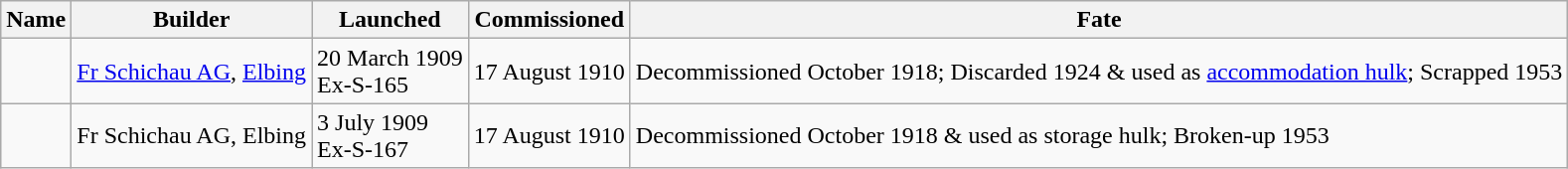<table class="wikitable">
<tr>
<th>Name</th>
<th>Builder</th>
<th>Launched</th>
<th>Commissioned</th>
<th>Fate</th>
</tr>
<tr>
<td></td>
<td> <a href='#'>Fr Schichau AG</a>, <a href='#'>Elbing</a></td>
<td>20 March 1909<br>Ex-S-165</td>
<td>17 August 1910 </td>
<td>Decommissioned October 1918; Discarded 1924 & used as <a href='#'>accommodation hulk</a>; Scrapped 1953</td>
</tr>
<tr>
<td></td>
<td> Fr Schichau AG, Elbing</td>
<td>3 July 1909<br>Ex-S-167</td>
<td>17 August 1910 </td>
<td>Decommissioned October 1918 & used as storage hulk; Broken-up 1953</td>
</tr>
</table>
